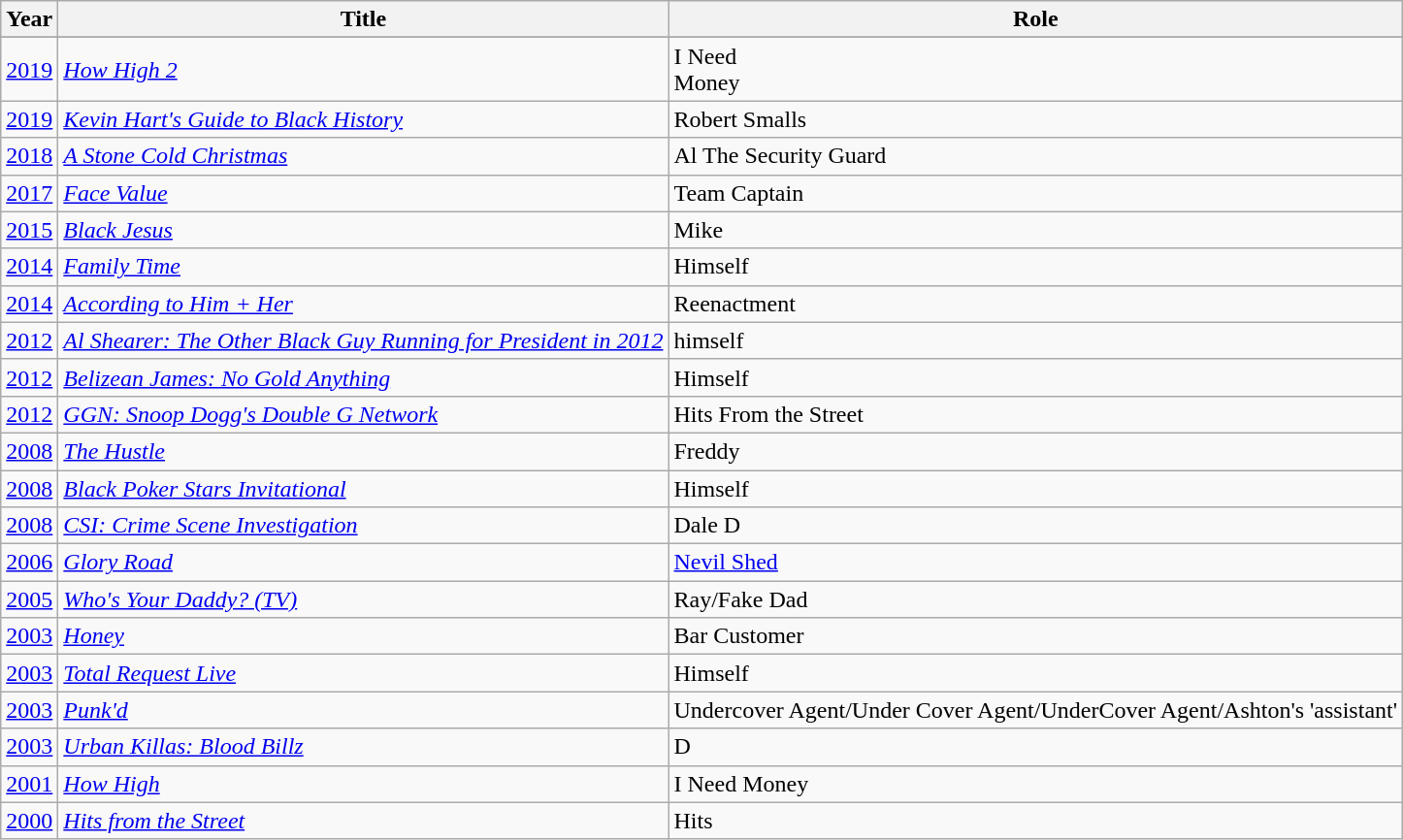<table class="wikitable">
<tr>
<th>Year</th>
<th>Title</th>
<th>Role</th>
</tr>
<tr>
</tr>
<tr>
<td><a href='#'>2019</a></td>
<td><em><a href='#'>How High 2</a></em></td>
<td>I Need<br>Money</td>
</tr>
<tr>
<td><a href='#'>2019</a></td>
<td><em><a href='#'>Kevin Hart's Guide to Black History</a></em></td>
<td>Robert Smalls</td>
</tr>
<tr>
<td><a href='#'>2018</a></td>
<td><em><a href='#'>A Stone Cold Christmas</a></em></td>
<td>Al The Security Guard</td>
</tr>
<tr>
<td><a href='#'>2017</a></td>
<td><em><a href='#'>Face Value</a></em></td>
<td>Team Captain</td>
</tr>
<tr>
<td><a href='#'>2015</a></td>
<td><em><a href='#'>Black Jesus</a></em></td>
<td>Mike</td>
</tr>
<tr>
<td><a href='#'>2014</a></td>
<td><em><a href='#'>Family Time</a></em></td>
<td>Himself</td>
</tr>
<tr>
<td><a href='#'>2014</a></td>
<td><em><a href='#'>According to Him + Her</a></em></td>
<td>Reenactment</td>
</tr>
<tr>
<td><a href='#'>2012</a></td>
<td><em><a href='#'>Al Shearer: The Other Black Guy Running for President in 2012</a></em></td>
<td>himself</td>
</tr>
<tr>
<td><a href='#'>2012</a></td>
<td><em><a href='#'>Belizean James: No Gold Anything</a></em></td>
<td>Himself</td>
</tr>
<tr>
<td><a href='#'>2012</a></td>
<td><em><a href='#'>GGN: Snoop Dogg's Double G Network</a></em></td>
<td>Hits From the Street</td>
</tr>
<tr>
<td><a href='#'>2008</a></td>
<td><em><a href='#'>The Hustle</a></em></td>
<td>Freddy</td>
</tr>
<tr>
<td><a href='#'>2008</a></td>
<td><em><a href='#'>Black Poker Stars Invitational</a></em></td>
<td>Himself</td>
</tr>
<tr>
<td><a href='#'>2008</a></td>
<td><em><a href='#'>CSI: Crime Scene Investigation</a></em></td>
<td>Dale D</td>
</tr>
<tr>
<td><a href='#'>2006</a></td>
<td><em><a href='#'>Glory Road</a></em></td>
<td><a href='#'>Nevil Shed</a></td>
</tr>
<tr>
<td><a href='#'>2005</a></td>
<td><em><a href='#'>Who's Your Daddy? (TV)</a></em></td>
<td>Ray/Fake Dad</td>
</tr>
<tr>
<td><a href='#'>2003</a></td>
<td><em><a href='#'>Honey</a></em></td>
<td>Bar Customer</td>
</tr>
<tr>
<td><a href='#'>2003</a></td>
<td><em><a href='#'>Total Request Live</a></em></td>
<td>Himself</td>
</tr>
<tr>
<td><a href='#'>2003</a></td>
<td><em><a href='#'>Punk'd</a></em></td>
<td>Undercover Agent/Under Cover Agent/UnderCover Agent/Ashton's 'assistant'</td>
</tr>
<tr>
<td><a href='#'>2003</a></td>
<td><em><a href='#'>Urban Killas: Blood Billz</a></em></td>
<td>D</td>
</tr>
<tr>
<td><a href='#'>2001</a></td>
<td><em><a href='#'>How High</a></em></td>
<td>I Need Money</td>
</tr>
<tr>
<td><a href='#'>2000</a></td>
<td><em><a href='#'>Hits from the Street</a></em></td>
<td>Hits</td>
</tr>
</table>
